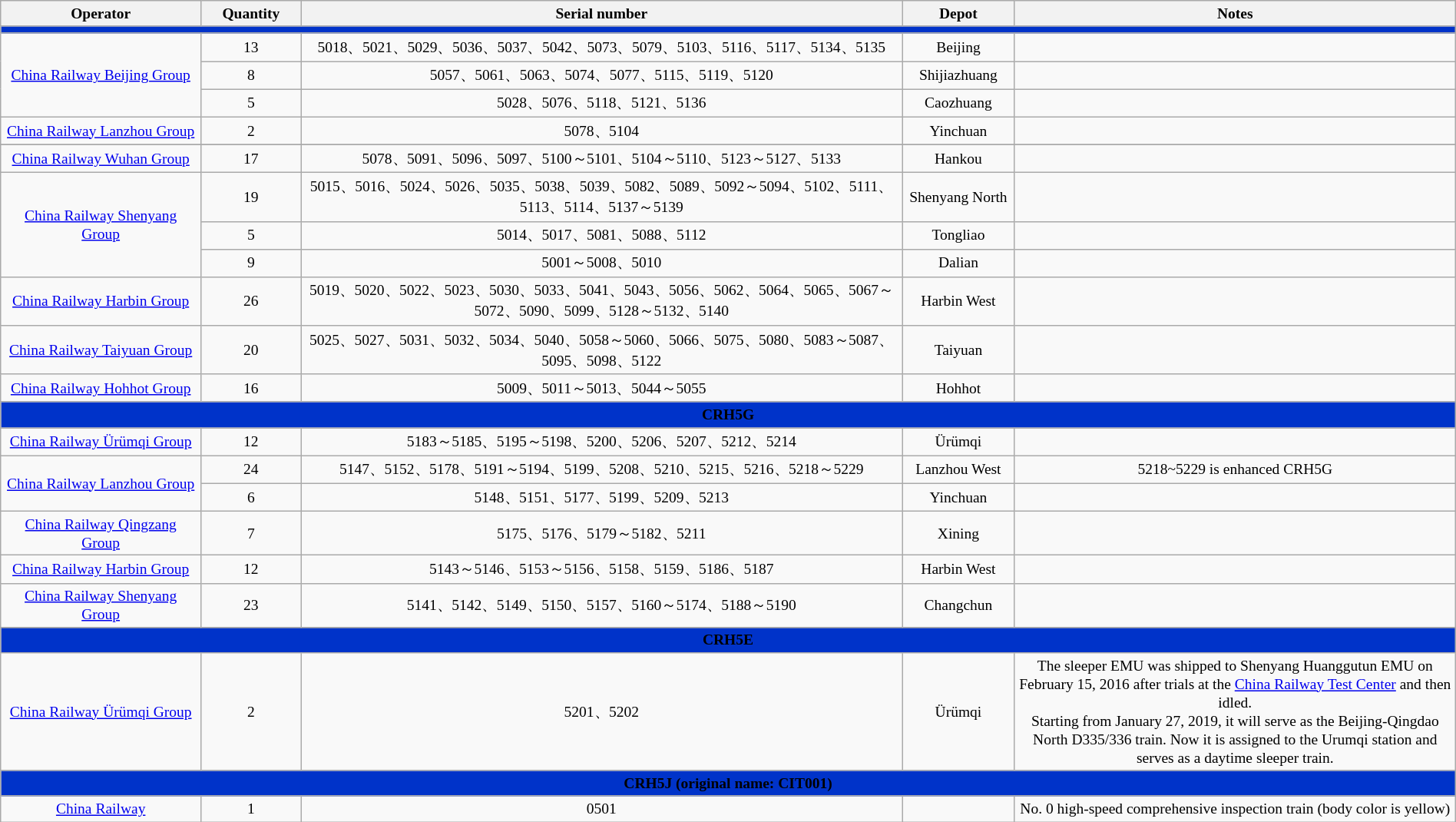<table class="wikitable"  style="width:100%; text-align: center; font-size: small;">
<tr>
<th style="width:10%"><strong>Operator</strong></th>
<th style="width:5%"><strong>Quantity</strong></th>
<th style="width:30%"><strong>Serial number</strong></th>
<th style="width:5%"><strong>Depot</strong></th>
<th style="width:22%"><strong>Notes</strong></th>
</tr>
<tr style="text-align:center; background:#0033c9;">
<td colspan = 6><strong></strong></td>
</tr>
<tr>
<td rowspan=3><a href='#'>China Railway Beijing Group</a></td>
<td>13</td>
<td>5018、5021、5029、5036、5037、5042、5073、5079、5103、5116、5117、5134、5135</td>
<td>Beijing</td>
<td></td>
</tr>
<tr>
<td>8</td>
<td>5057、5061、5063、5074、5077、5115、5119、5120</td>
<td>Shijiazhuang</td>
<td></td>
</tr>
<tr>
<td>5</td>
<td>5028、5076、5118、5121、5136</td>
<td>Caozhuang</td>
<td></td>
</tr>
<tr>
<td><a href='#'>China Railway Lanzhou Group</a></td>
<td>2</td>
<td>5078、5104</td>
<td>Yinchuan</td>
<td></td>
</tr>
<tr>
</tr>
<tr>
<td><a href='#'>China Railway Wuhan Group</a></td>
<td>17</td>
<td>5078、5091、5096、5097、5100～5101、5104～5110、5123～5127、5133</td>
<td>Hankou</td>
<td></td>
</tr>
<tr>
<td rowspan=3><a href='#'>China Railway Shenyang Group</a></td>
<td>19</td>
<td>5015、5016、5024、5026、5035、5038、5039、5082、5089、5092～5094、5102、5111、5113、5114、5137～5139</td>
<td>Shenyang North</td>
<td></td>
</tr>
<tr>
<td>5</td>
<td>5014、5017、5081、5088、5112</td>
<td>Tongliao</td>
<td></td>
</tr>
<tr>
<td>9</td>
<td>5001～5008、5010</td>
<td>Dalian</td>
<td></td>
</tr>
<tr>
<td><a href='#'>China Railway Harbin Group</a></td>
<td>26</td>
<td>5019、5020、5022、5023、5030、5033、5041、5043、5056、5062、5064、5065、5067～5072、5090、5099、5128～5132、5140</td>
<td>Harbin West</td>
<td></td>
</tr>
<tr>
<td><a href='#'>China Railway Taiyuan Group</a></td>
<td>20</td>
<td>5025、5027、5031、5032、5034、5040、5058～5060、5066、5075、5080、5083～5087、5095、5098、5122</td>
<td>Taiyuan</td>
<td></td>
</tr>
<tr>
<td><a href='#'>China Railway Hohhot Group</a></td>
<td>16</td>
<td>5009、5011～5013、5044～5055</td>
<td>Hohhot</td>
<td></td>
</tr>
<tr align=center bgcolor=#0033c9>
<td colspan = 6><span><strong>CRH5G</strong></span></td>
</tr>
<tr>
<td><a href='#'>China Railway Ürümqi Group</a></td>
<td>12</td>
<td>5183～5185、5195～5198、5200、5206、5207、5212、5214</td>
<td>Ürümqi</td>
<td></td>
</tr>
<tr>
<td rowspan=2><a href='#'>China Railway Lanzhou Group</a></td>
<td>24</td>
<td>5147、5152、5178、5191～5194、5199、5208、5210、5215、5216、5218～5229</td>
<td>Lanzhou West</td>
<td>5218~5229 is enhanced CRH5G</td>
</tr>
<tr>
<td>6</td>
<td>5148、5151、5177、5199、5209、5213</td>
<td>Yinchuan</td>
<td></td>
</tr>
<tr>
<td><a href='#'>China Railway Qingzang Group</a></td>
<td>7</td>
<td>5175、5176、5179～5182、5211</td>
<td>Xining</td>
<td></td>
</tr>
<tr>
<td><a href='#'>China Railway Harbin Group </a></td>
<td>12</td>
<td>5143～5146、5153～5156、5158、5159、5186、5187</td>
<td>Harbin West</td>
<td></td>
</tr>
<tr>
<td><a href='#'>China Railway Shenyang Group</a></td>
<td>23</td>
<td>5141、5142、5149、5150、5157、5160～5174、5188～5190</td>
<td>Changchun</td>
<td></td>
</tr>
<tr>
</tr>
<tr align=center bgcolor=#0033c9>
<td colspan = 6><span><strong>CRH5E</strong></span></td>
</tr>
<tr>
<td><a href='#'>China Railway Ürümqi Group</a></td>
<td>2</td>
<td>5201、5202</td>
<td>Ürümqi</td>
<td>The sleeper EMU was shipped to Shenyang Huanggutun EMU on February 15, 2016 after trials at the <a href='#'>China Railway Test Center</a> and then idled.<br>Starting from January 27, 2019, it will serve as the Beijing-Qingdao North D335/336 train. Now it is assigned to the Urumqi station and serves as a daytime sleeper train.</td>
</tr>
<tr align=center bgcolor=#0033c9>
<td colspan = 6><span><strong>CRH5J (original name: CIT001)</strong></span></td>
</tr>
<tr>
<td><a href='#'>China Railway</a></td>
<td>1</td>
<td>0501</td>
<td></td>
<td>No. 0 high-speed comprehensive inspection train (body color is yellow)</td>
</tr>
</table>
